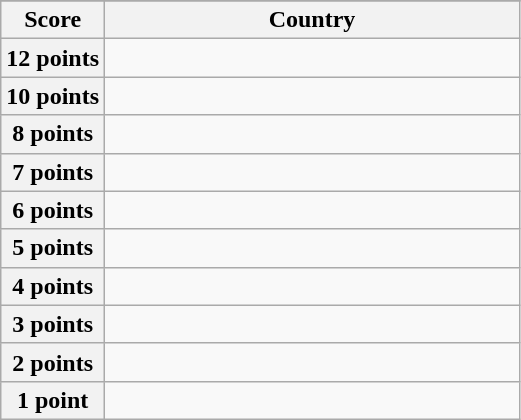<table class="wikitable">
<tr>
</tr>
<tr>
<th scope="col" width="20%">Score</th>
<th scope="col">Country</th>
</tr>
<tr>
<th scope="row">12 points</th>
<td></td>
</tr>
<tr>
<th scope="row">10 points</th>
<td></td>
</tr>
<tr>
<th scope="row">8 points</th>
<td></td>
</tr>
<tr>
<th scope="row">7 points</th>
<td></td>
</tr>
<tr>
<th scope="row">6 points</th>
<td></td>
</tr>
<tr>
<th scope="row">5 points</th>
<td></td>
</tr>
<tr>
<th scope="row">4 points</th>
<td></td>
</tr>
<tr>
<th scope="row">3 points</th>
<td></td>
</tr>
<tr>
<th scope="row">2 points</th>
<td></td>
</tr>
<tr>
<th scope="row">1 point</th>
<td></td>
</tr>
</table>
